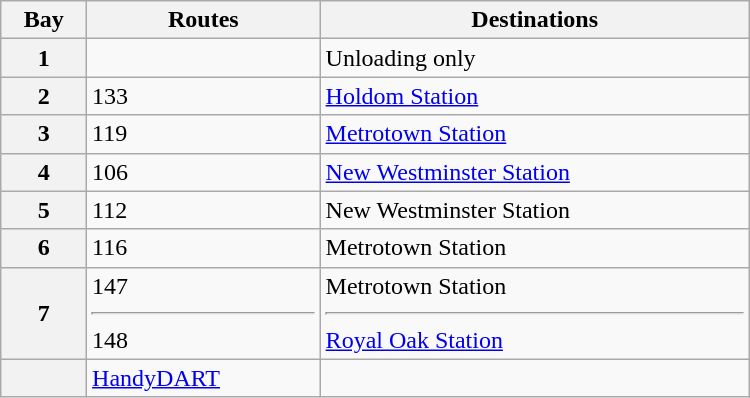<table class="wikitable" width="500">
<tr>
<th>Bay</th>
<th>Routes</th>
<th>Destinations</th>
</tr>
<tr>
<th>1</th>
<td></td>
<td>Unloading only</td>
</tr>
<tr>
<th>2</th>
<td>133</td>
<td><a href='#'>Holdom Station</a></td>
</tr>
<tr>
<th>3</th>
<td>119</td>
<td><a href='#'>Metrotown Station</a></td>
</tr>
<tr>
<th>4</th>
<td>106</td>
<td><a href='#'>New Westminster Station</a></td>
</tr>
<tr>
<th>5</th>
<td>112</td>
<td>New Westminster Station</td>
</tr>
<tr>
<th>6</th>
<td>116</td>
<td>Metrotown Station</td>
</tr>
<tr>
<th>7</th>
<td>147<hr>148</td>
<td>Metrotown Station<hr><a href='#'>Royal Oak Station</a></td>
</tr>
<tr>
<th></th>
<td><a href='#'>HandyDART</a></td>
<td></td>
</tr>
</table>
